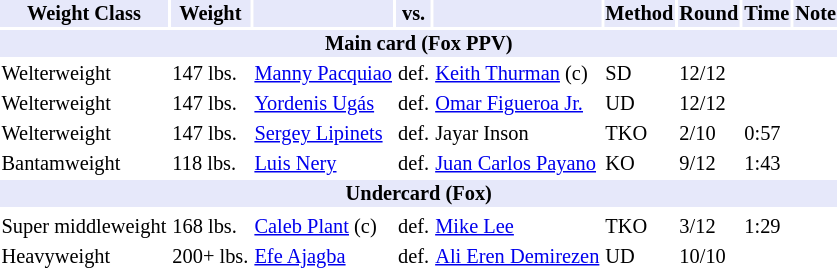<table class="toccolours" style="font-size: 85%;">
<tr>
<th style="background:#e6e8fa; color:#000; text-align:center;">Weight Class</th>
<th style="background:#e6e8fa; color:#000; text-align:center;">Weight</th>
<th style="background:#e6e8fa; color:#000; text-align:center;"></th>
<th style="background:#e6e8fa; color:#000; text-align:center;">vs.</th>
<th style="background:#e6e8fa; color:#000; text-align:center;"></th>
<th style="background:#e6e8fa; color:#000; text-align:center;">Method</th>
<th style="background:#e6e8fa; color:#000; text-align:center;">Round</th>
<th style="background:#e6e8fa; color:#000; text-align:center;">Time</th>
<th style="background:#e6e8fa; color:#000; text-align:center;">Note</th>
</tr>
<tr>
<th style="background:#e6e8fa; color:#000; text-align:center;" colspan="9">Main card (Fox PPV)</th>
</tr>
<tr>
<td>Welterweight</td>
<td>147 lbs.</td>
<td> <a href='#'>Manny Pacquiao</a></td>
<td>def.</td>
<td> <a href='#'>Keith Thurman</a> (c)</td>
<td>SD</td>
<td>12/12</td>
<td></td>
<td></td>
</tr>
<tr>
<td>Welterweight</td>
<td>147 lbs.</td>
<td> <a href='#'>Yordenis Ugás</a></td>
<td>def.</td>
<td> <a href='#'>Omar Figueroa Jr.</a></td>
<td>UD</td>
<td>12/12</td>
<td></td>
<td></td>
</tr>
<tr>
<td>Welterweight</td>
<td>147 lbs.</td>
<td> <a href='#'>Sergey Lipinets</a></td>
<td>def.</td>
<td> Jayar Inson</td>
<td>TKO</td>
<td>2/10</td>
<td>0:57</td>
<td></td>
</tr>
<tr>
<td>Bantamweight</td>
<td>118 lbs.</td>
<td> <a href='#'>Luis Nery</a></td>
<td>def.</td>
<td> <a href='#'>Juan Carlos Payano</a></td>
<td>KO</td>
<td>9/12</td>
<td>1:43</td>
<td></td>
</tr>
<tr>
<th style="background:#e6e8fa; color:#000; text-align:center;" colspan="9">Undercard (Fox)</th>
</tr>
<tr>
</tr>
<tr>
<td>Super middleweight</td>
<td>168 lbs.</td>
<td> <a href='#'>Caleb Plant</a> (c)</td>
<td>def.</td>
<td> <a href='#'>Mike Lee</a></td>
<td>TKO</td>
<td>3/12</td>
<td>1:29</td>
<td></td>
</tr>
<tr>
<td>Heavyweight</td>
<td>200+ lbs.</td>
<td> <a href='#'>Efe Ajagba</a></td>
<td>def.</td>
<td> <a href='#'>Ali Eren Demirezen</a></td>
<td>UD</td>
<td>10/10</td>
<td></td>
<td></td>
</tr>
</table>
